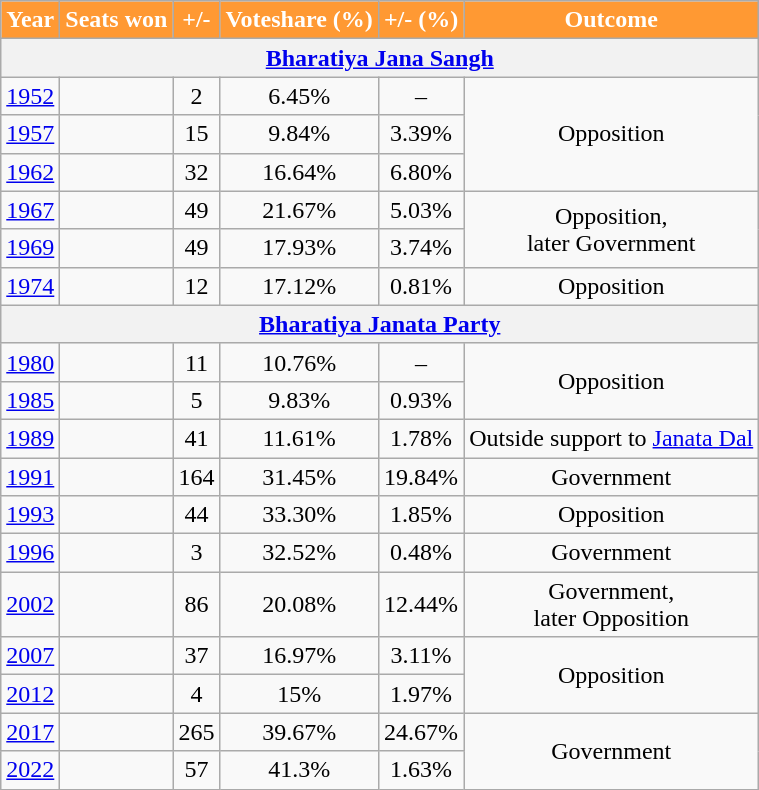<table class="wikitable sortable">
<tr>
<th ! style="background-color:#FF9933; color:white">Year</th>
<th style="background-color:#FF9933; color:white">Seats won</th>
<th style="background-color:#FF9933; color:white">+/-</th>
<th style="background-color:#FF9933; color:white">Voteshare (%)</th>
<th style="background-color:#FF9933; color:white">+/- (%)</th>
<th style="background-color:#FF9933; color:white">Outcome</th>
</tr>
<tr>
<th colspan="6"><a href='#'>Bharatiya Jana Sangh</a></th>
</tr>
<tr style="text-align:center;">
<td><a href='#'>1952</a></td>
<td></td>
<td> 2</td>
<td>6.45%</td>
<td>–</td>
<td rowspan="3">Opposition</td>
</tr>
<tr style="text-align:center;">
<td><a href='#'>1957</a></td>
<td></td>
<td> 15</td>
<td>9.84%</td>
<td> 3.39%</td>
</tr>
<tr style="text-align:center;">
<td><a href='#'>1962</a></td>
<td></td>
<td> 32</td>
<td>16.64%</td>
<td> 6.80%</td>
</tr>
<tr style="text-align:center;">
<td><a href='#'>1967</a></td>
<td></td>
<td> 49</td>
<td>21.67%</td>
<td> 5.03%</td>
<td rowspan="2">Opposition,<br>later Government</td>
</tr>
<tr style="text-align:center;">
<td><a href='#'>1969</a></td>
<td></td>
<td> 49</td>
<td>17.93%</td>
<td> 3.74%</td>
</tr>
<tr style="text-align:center;">
<td><a href='#'>1974</a></td>
<td></td>
<td> 12</td>
<td>17.12%</td>
<td> 0.81%</td>
<td>Opposition</td>
</tr>
<tr>
<th colspan="6"><a href='#'>Bharatiya Janata Party</a></th>
</tr>
<tr style="text-align:center;">
<td><a href='#'>1980</a></td>
<td></td>
<td> 11</td>
<td>10.76%</td>
<td>–</td>
<td rowspan="2">Opposition</td>
</tr>
<tr style="text-align:center;">
<td><a href='#'>1985</a></td>
<td></td>
<td> 5</td>
<td>9.83%</td>
<td> 0.93%</td>
</tr>
<tr style="text-align:center;">
<td><a href='#'>1989</a></td>
<td></td>
<td> 41</td>
<td>11.61%</td>
<td> 1.78%</td>
<td>Outside support to <a href='#'>Janata Dal</a></td>
</tr>
<tr style="text-align:center;">
<td><a href='#'>1991</a></td>
<td></td>
<td> 164</td>
<td>31.45%</td>
<td> 19.84%</td>
<td>Government</td>
</tr>
<tr style="text-align:center;">
<td><a href='#'>1993</a></td>
<td></td>
<td> 44</td>
<td>33.30%</td>
<td> 1.85%</td>
<td>Opposition</td>
</tr>
<tr style="text-align:center;">
<td><a href='#'>1996</a></td>
<td></td>
<td> 3</td>
<td>32.52%</td>
<td> 0.48%</td>
<td>Government</td>
</tr>
<tr style="text-align:center;">
<td><a href='#'>2002</a></td>
<td></td>
<td> 86</td>
<td>20.08%</td>
<td> 12.44%</td>
<td>Government,<br>later Opposition</td>
</tr>
<tr style="text-align:center;">
<td><a href='#'>2007</a></td>
<td></td>
<td> 37</td>
<td>16.97%</td>
<td> 3.11%</td>
<td rowspan="2">Opposition</td>
</tr>
<tr style="text-align:center;">
<td><a href='#'>2012</a></td>
<td></td>
<td> 4</td>
<td>15%</td>
<td> 1.97%</td>
</tr>
<tr style="text-align:center;">
<td><a href='#'>2017</a></td>
<td></td>
<td> 265</td>
<td>39.67%</td>
<td> 24.67%</td>
<td rowspan="2">Government</td>
</tr>
<tr style="text-align:center;">
<td><a href='#'>2022</a></td>
<td></td>
<td> 57</td>
<td>41.3%</td>
<td> 1.63%</td>
</tr>
</table>
